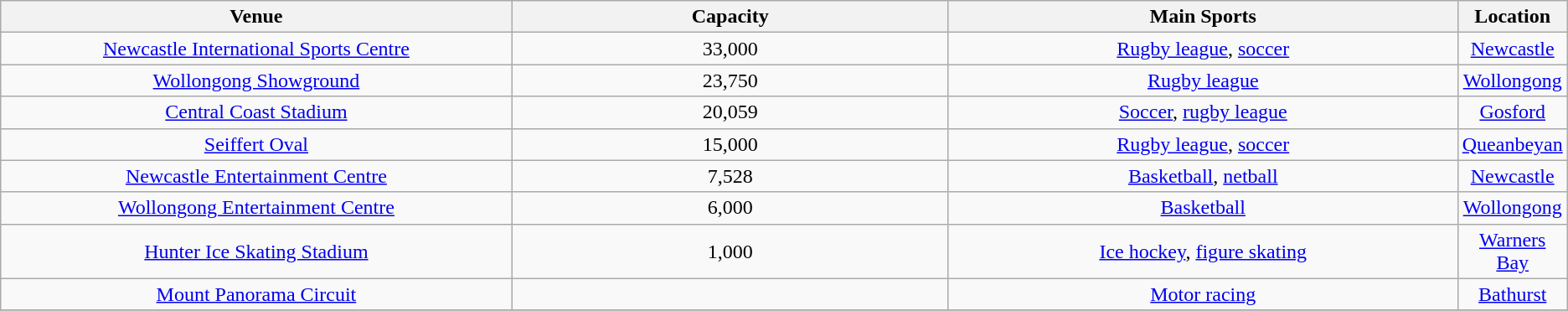<table class="wikitable sortable">
<tr>
<th>Venue</th>
<th>Capacity</th>
<th>Main Sports</th>
<th>Location</th>
</tr>
<tr>
<td style="width:35%; text-align:center;"><a href='#'>Newcastle International Sports Centre</a></td>
<td style="width:30%; text-align:center;">33,000</td>
<td style="width:35%; text-align:center;"><a href='#'>Rugby league</a>, <a href='#'>soccer</a></td>
<td width="25%" align="center"><a href='#'>Newcastle</a></td>
</tr>
<tr>
<td width="30%" align="center"><a href='#'>Wollongong Showground</a></td>
<td style="width:30%; text-align:center;">23,750</td>
<td width="25%" align="center"><a href='#'>Rugby league</a></td>
<td width="25%" align="center"><a href='#'>Wollongong</a></td>
</tr>
<tr>
<td style="width:35%; text-align:center;"><a href='#'>Central Coast Stadium</a></td>
<td style="width:30%; text-align:center;">20,059</td>
<td style="width:35%; text-align:center;"><a href='#'>Soccer</a>, <a href='#'>rugby league</a></td>
<td width="25%" align="center"><a href='#'>Gosford</a></td>
</tr>
<tr>
<td width="30%" align="center"><a href='#'>Seiffert Oval</a></td>
<td style="width:30%; text-align:center;">15,000</td>
<td width="25%" align="center"><a href='#'>Rugby league</a>, <a href='#'>soccer</a></td>
<td width="25%" align="center"><a href='#'>Queanbeyan</a></td>
</tr>
<tr>
<td width="30%" align="center"><a href='#'>Newcastle Entertainment Centre</a></td>
<td style="width:30%; text-align:center;">7,528</td>
<td width="25%" align="center"><a href='#'>Basketball</a>, <a href='#'>netball</a></td>
<td width="25%" align="center"><a href='#'>Newcastle</a></td>
</tr>
<tr>
<td width="30%" align="center"><a href='#'>Wollongong Entertainment Centre</a></td>
<td style="width:30%; text-align:center;">6,000</td>
<td width="25%" align="center"><a href='#'>Basketball</a></td>
<td width="25%" align="center"><a href='#'>Wollongong</a></td>
</tr>
<tr>
<td width="30%" align="center"><a href='#'>Hunter Ice Skating Stadium</a></td>
<td style="width:30%; text-align:center;">1,000</td>
<td width="25%" align="center"><a href='#'>Ice hockey</a>, <a href='#'>figure skating</a></td>
<td width="25%" align="center"><a href='#'>Warners Bay</a></td>
</tr>
<tr>
<td width="30%" align="center"><a href='#'>Mount Panorama Circuit</a></td>
<td width="20%" align="centre"></td>
<td width="25%" align="center"><a href='#'>Motor racing</a></td>
<td width="25%" align="center"><a href='#'>Bathurst</a></td>
</tr>
<tr>
</tr>
</table>
